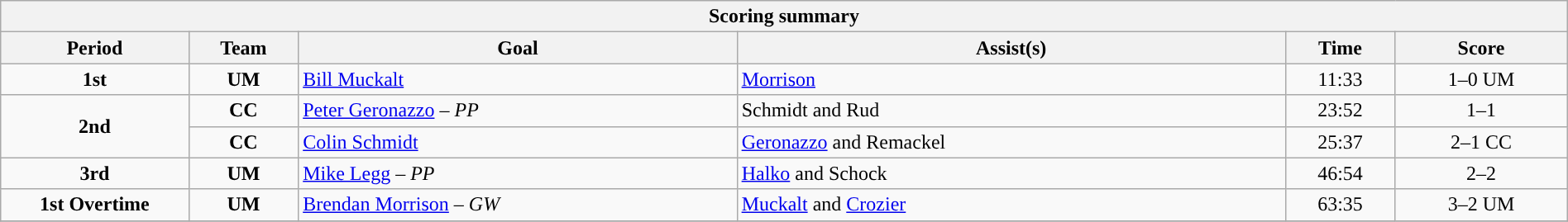<table style="width:100%;" class="wikitable">
<tr>
<th colspan=6>Scoring summary</th>
</tr>
<tr>
<th style="width:12%;">Period</th>
<th style="width:7%;">Team</th>
<th style="width:28%;">Goal</th>
<th style="width:35%;">Assist(s)</th>
<th style="width:7%;">Time</th>
<th style="width:11%;">Score</th>
</tr>
<tr>
<td align=center><strong>1st</strong></td>
<td align=center><strong>UM</strong></td>
<td><a href='#'>Bill Muckalt</a></td>
<td><a href='#'>Morrison</a></td>
<td align=center>11:33</td>
<td align=center>1–0 UM</td>
</tr>
<tr>
<td style="text-align:center;" rowspan="2"><strong>2nd</strong></td>
<td align=center><strong>CC</strong></td>
<td><a href='#'>Peter Geronazzo</a> – <em>PP</em></td>
<td>Schmidt and Rud</td>
<td align=center>23:52</td>
<td align=center>1–1</td>
</tr>
<tr>
<td align=center><strong>CC</strong></td>
<td><a href='#'>Colin Schmidt</a></td>
<td><a href='#'>Geronazzo</a> and Remackel</td>
<td align=center>25:37</td>
<td align=center>2–1 CC</td>
</tr>
<tr>
<td align=center><strong>3rd</strong></td>
<td align=center><strong>UM</strong></td>
<td><a href='#'>Mike Legg</a> – <em>PP</em></td>
<td><a href='#'>Halko</a> and Schock</td>
<td align=center>46:54</td>
<td align=center>2–2</td>
</tr>
<tr>
<td align=center><strong>1st Overtime</strong></td>
<td align=center><strong>UM</strong></td>
<td><a href='#'>Brendan Morrison</a> – <em>GW</em></td>
<td><a href='#'>Muckalt</a> and <a href='#'>Crozier</a></td>
<td align=center>63:35</td>
<td align=center>3–2 UM</td>
</tr>
<tr>
</tr>
</table>
